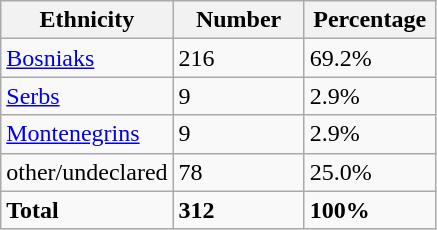<table class="wikitable">
<tr>
<th width="100px">Ethnicity</th>
<th width="80px">Number</th>
<th width="80px">Percentage</th>
</tr>
<tr>
<td><a href='#'>Bosniaks</a></td>
<td>216</td>
<td>69.2%</td>
</tr>
<tr>
<td><a href='#'>Serbs</a></td>
<td>9</td>
<td>2.9%</td>
</tr>
<tr>
<td><a href='#'>Montenegrins</a></td>
<td>9</td>
<td>2.9%</td>
</tr>
<tr>
<td>other/undeclared</td>
<td>78</td>
<td>25.0%</td>
</tr>
<tr>
<td><strong>Total</strong></td>
<td><strong>312</strong></td>
<td><strong>100%</strong></td>
</tr>
</table>
